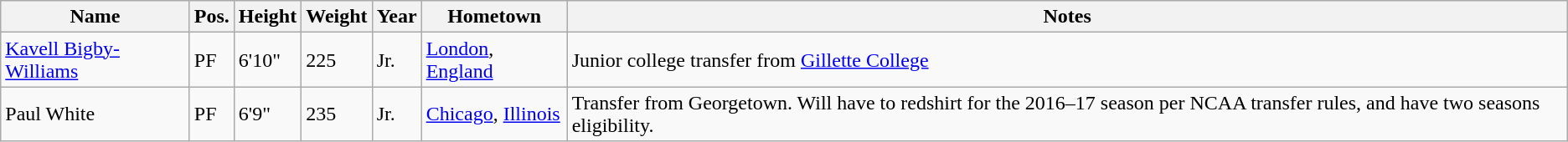<table class="wikitable sortable">
<tr>
<th>Name</th>
<th>Pos.</th>
<th>Height</th>
<th>Weight</th>
<th>Year</th>
<th>Hometown</th>
<th class="unsortable">Notes</th>
</tr>
<tr>
<td sortname><a href='#'>Kavell Bigby-Williams</a></td>
<td>PF</td>
<td>6'10"</td>
<td>225</td>
<td>Jr.</td>
<td><a href='#'>London</a>, <a href='#'>England</a></td>
<td>Junior college transfer from <a href='#'>Gillette College</a></td>
</tr>
<tr>
<td sortname>Paul White</td>
<td>PF</td>
<td>6'9"</td>
<td>235</td>
<td>Jr.</td>
<td><a href='#'>Chicago</a>, <a href='#'>Illinois</a></td>
<td>Transfer from Georgetown. Will have to redshirt for the 2016–17 season per NCAA transfer rules, and have two seasons eligibility.</td>
</tr>
</table>
